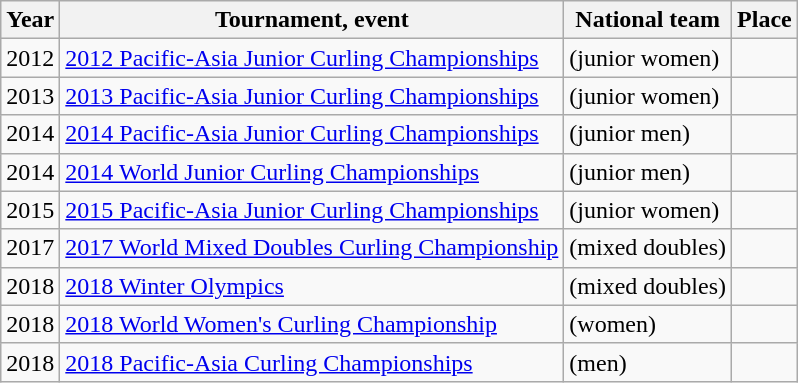<table class="wikitable">
<tr>
<th scope="col">Year</th>
<th scope="col">Tournament, event</th>
<th scope="col">National team</th>
<th scope="col">Place</th>
</tr>
<tr>
<td>2012</td>
<td><a href='#'>2012 Pacific-Asia Junior Curling Championships</a></td>
<td> (junior women)</td>
<td></td>
</tr>
<tr>
<td>2013</td>
<td><a href='#'>2013 Pacific-Asia Junior Curling Championships</a></td>
<td> (junior women)</td>
<td></td>
</tr>
<tr>
<td>2014</td>
<td><a href='#'>2014 Pacific-Asia Junior Curling Championships</a></td>
<td> (junior men)</td>
<td></td>
</tr>
<tr>
<td>2014</td>
<td><a href='#'>2014 World Junior Curling Championships</a></td>
<td> (junior men)</td>
<td></td>
</tr>
<tr>
<td>2015</td>
<td><a href='#'>2015 Pacific-Asia Junior Curling Championships</a></td>
<td> (junior women)</td>
<td></td>
</tr>
<tr>
<td>2017</td>
<td><a href='#'>2017 World Mixed Doubles Curling Championship</a></td>
<td> (mixed doubles)</td>
<td></td>
</tr>
<tr>
<td>2018</td>
<td><a href='#'>2018 Winter Olympics</a></td>
<td> (mixed doubles)</td>
<td></td>
</tr>
<tr>
<td>2018</td>
<td><a href='#'>2018 World Women's Curling Championship</a></td>
<td> (women)</td>
<td></td>
</tr>
<tr>
<td>2018</td>
<td><a href='#'>2018 Pacific-Asia Curling Championships</a></td>
<td> (men)</td>
<td></td>
</tr>
</table>
